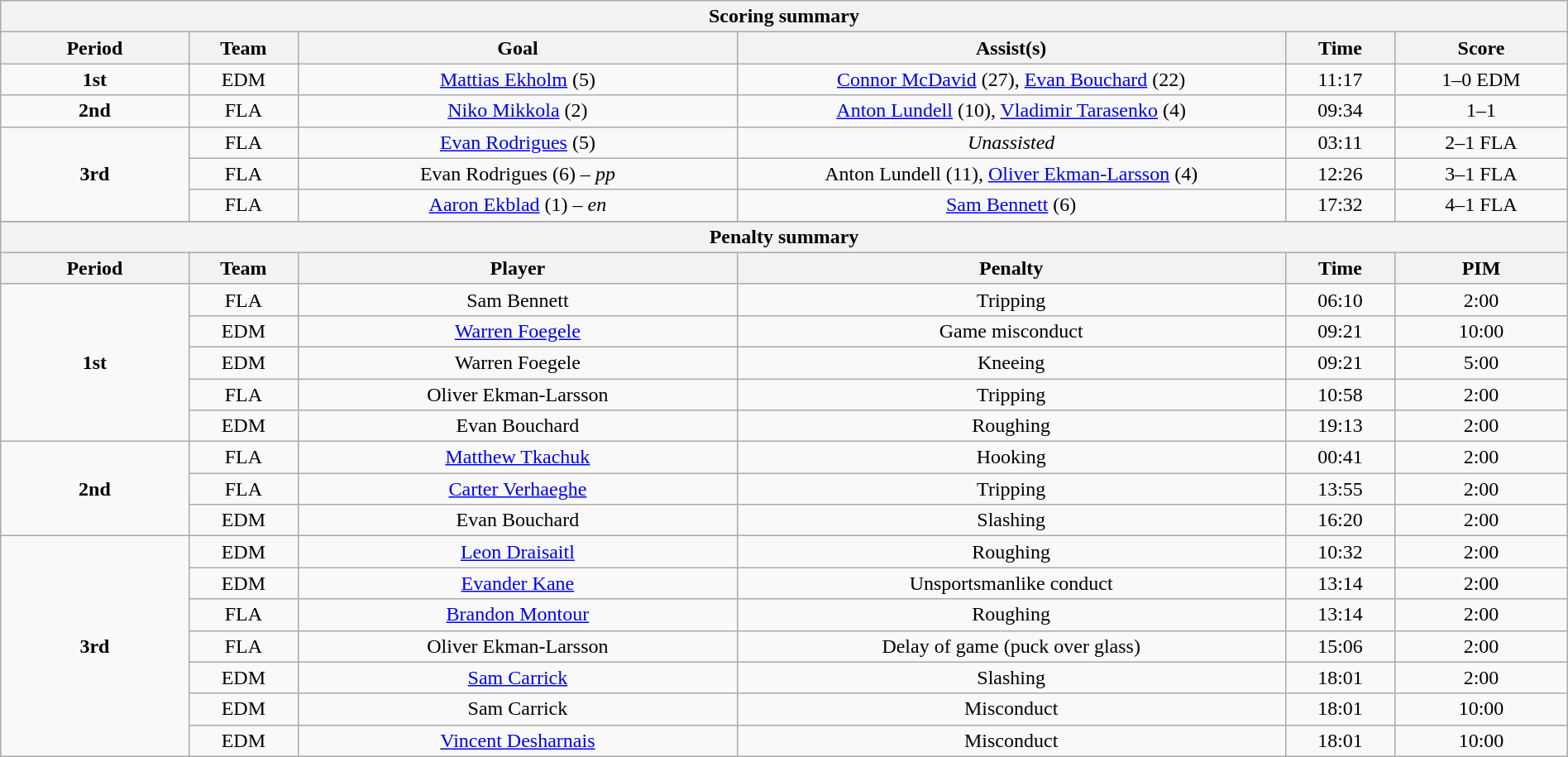<table style="width:100%;" class="wikitable">
<tr>
<th colspan="6">Scoring summary</th>
</tr>
<tr>
<th style="width:12%;">Period</th>
<th style="width:7%;">Team</th>
<th style="width:28%;">Goal</th>
<th style="width:35%;">Assist(s)</th>
<th style="width:7%;">Time</th>
<th style="width:11%;">Score</th>
</tr>
<tr style="text-align:center;">
<td rowspan="1"><strong>1st</strong></td>
<td>EDM</td>
<td><a href='#'>Mattias Ekholm</a> (5)</td>
<td><a href='#'>Connor McDavid</a> (27), <a href='#'>Evan Bouchard</a> (22)</td>
<td>11:17</td>
<td>1–0 EDM</td>
</tr>
<tr style="text-align:center;">
<td rowspan="1"><strong>2nd</strong></td>
<td>FLA</td>
<td><a href='#'>Niko Mikkola</a> (2)</td>
<td><a href='#'>Anton Lundell</a> (10), <a href='#'>Vladimir Tarasenko</a> (4)</td>
<td>09:34</td>
<td>1–1</td>
</tr>
<tr style="text-align:center;">
<td rowspan="3"><strong>3rd</strong></td>
<td>FLA</td>
<td><a href='#'>Evan Rodrigues</a> (5)</td>
<td><em>Unassisted</em></td>
<td>03:11</td>
<td>2–1 FLA</td>
</tr>
<tr style="text-align:center;">
<td>FLA</td>
<td>Evan Rodrigues (6) – <em>pp</em></td>
<td>Anton Lundell (11), <a href='#'>Oliver Ekman-Larsson</a> (4)</td>
<td>12:26</td>
<td>3–1 FLA</td>
</tr>
<tr style="text-align:center;">
<td>FLA</td>
<td><a href='#'>Aaron Ekblad</a> (1) – <em>en</em></td>
<td><a href='#'>Sam Bennett</a> (6)</td>
<td>17:32</td>
<td>4–1 FLA</td>
</tr>
<tr style="text-align:center;">
</tr>
<tr>
<th colspan="6">Penalty summary</th>
</tr>
<tr>
<th style="width:12%;">Period</th>
<th style="width:7%;">Team</th>
<th style="width:28%;">Player</th>
<th style="width:35%;">Penalty</th>
<th style="width:7%;">Time</th>
<th style="width:11%;">PIM</th>
</tr>
<tr style="text-align:center;">
<td rowspan="5"><strong>1st</strong></td>
<td>FLA</td>
<td>Sam Bennett</td>
<td>Tripping</td>
<td>06:10</td>
<td>2:00</td>
</tr>
<tr style="text-align:center;">
<td>EDM</td>
<td><a href='#'>Warren Foegele</a></td>
<td>Game misconduct</td>
<td>09:21</td>
<td>10:00</td>
</tr>
<tr style="text-align:center;">
<td>EDM</td>
<td>Warren Foegele</td>
<td>Kneeing</td>
<td>09:21</td>
<td>5:00</td>
</tr>
<tr style="text-align:center;">
<td>FLA</td>
<td>Oliver Ekman-Larsson</td>
<td>Tripping</td>
<td>10:58</td>
<td>2:00</td>
</tr>
<tr style="text-align:center;">
<td>EDM</td>
<td>Evan Bouchard</td>
<td>Roughing</td>
<td>19:13</td>
<td>2:00</td>
</tr>
<tr style="text-align:center;">
<td rowspan="3"><strong>2nd</strong></td>
<td>FLA</td>
<td><a href='#'>Matthew Tkachuk</a></td>
<td>Hooking</td>
<td>00:41</td>
<td>2:00</td>
</tr>
<tr style="text-align:center;">
<td>FLA</td>
<td><a href='#'>Carter Verhaeghe</a></td>
<td>Tripping</td>
<td>13:55</td>
<td>2:00</td>
</tr>
<tr style="text-align:center;">
<td>EDM</td>
<td>Evan Bouchard</td>
<td>Slashing</td>
<td>16:20</td>
<td>2:00</td>
</tr>
<tr style="text-align:center;">
<td rowspan="7"><strong>3rd</strong></td>
<td>EDM</td>
<td><a href='#'>Leon Draisaitl</a></td>
<td>Roughing</td>
<td>10:32</td>
<td>2:00</td>
</tr>
<tr style="text-align:center;">
<td>EDM</td>
<td><a href='#'>Evander Kane</a></td>
<td>Unsportsmanlike conduct</td>
<td>13:14</td>
<td>2:00</td>
</tr>
<tr style="text-align:center;">
<td>FLA</td>
<td><a href='#'>Brandon Montour</a></td>
<td>Roughing</td>
<td>13:14</td>
<td>2:00</td>
</tr>
<tr style="text-align:center;">
<td>FLA</td>
<td>Oliver Ekman-Larsson</td>
<td>Delay of game (puck over glass)</td>
<td>15:06</td>
<td>2:00</td>
</tr>
<tr style="text-align:center;">
<td>EDM</td>
<td><a href='#'>Sam Carrick</a></td>
<td>Slashing</td>
<td>18:01</td>
<td>2:00</td>
</tr>
<tr style="text-align:center;">
<td>EDM</td>
<td>Sam Carrick</td>
<td>Misconduct</td>
<td>18:01</td>
<td>10:00</td>
</tr>
<tr style="text-align:center;">
<td>EDM</td>
<td><a href='#'>Vincent Desharnais</a></td>
<td>Misconduct</td>
<td>18:01</td>
<td>10:00</td>
</tr>
</table>
